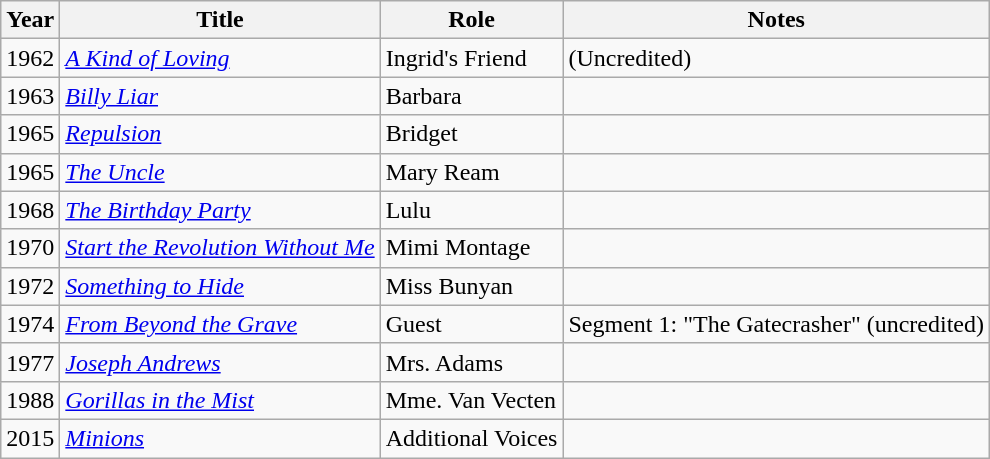<table class="wikitable">
<tr>
<th>Year</th>
<th>Title</th>
<th>Role</th>
<th>Notes</th>
</tr>
<tr>
<td>1962</td>
<td><em><a href='#'>A Kind of Loving</a></em></td>
<td>Ingrid's Friend</td>
<td>(Uncredited)</td>
</tr>
<tr>
<td>1963</td>
<td><em><a href='#'>Billy Liar</a></em></td>
<td>Barbara</td>
<td></td>
</tr>
<tr>
<td>1965</td>
<td><em><a href='#'>Repulsion</a></em></td>
<td>Bridget</td>
<td></td>
</tr>
<tr>
<td>1965</td>
<td><em><a href='#'>The Uncle</a></em></td>
<td>Mary Ream</td>
<td></td>
</tr>
<tr>
<td>1968</td>
<td><em><a href='#'>The Birthday Party</a></em></td>
<td>Lulu</td>
<td></td>
</tr>
<tr>
<td>1970</td>
<td><em><a href='#'>Start the Revolution Without Me</a></em></td>
<td>Mimi Montage</td>
<td></td>
</tr>
<tr>
<td>1972</td>
<td><em><a href='#'>Something to Hide</a></em></td>
<td>Miss Bunyan</td>
<td></td>
</tr>
<tr>
<td>1974</td>
<td><em><a href='#'>From Beyond the Grave</a></em></td>
<td>Guest</td>
<td>Segment 1: "The Gatecrasher" (uncredited)</td>
</tr>
<tr>
<td>1977</td>
<td><em><a href='#'>Joseph Andrews</a></em></td>
<td>Mrs. Adams</td>
<td></td>
</tr>
<tr>
<td>1988</td>
<td><em><a href='#'>Gorillas in the Mist</a></em></td>
<td>Mme. Van Vecten</td>
<td></td>
</tr>
<tr>
<td>2015</td>
<td><em><a href='#'>Minions</a></em></td>
<td>Additional Voices</td>
<td></td>
</tr>
</table>
